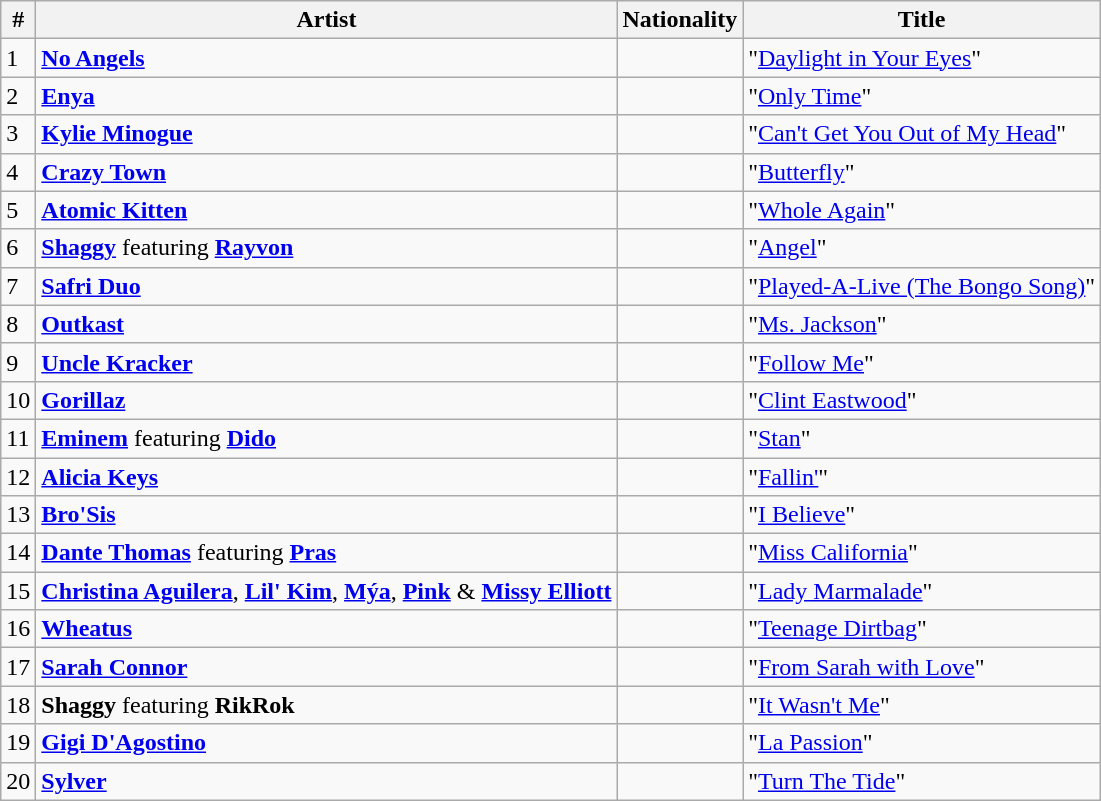<table class="wikitable sortable">
<tr>
<th>#</th>
<th>Artist</th>
<th>Nationality</th>
<th>Title</th>
</tr>
<tr>
<td>1</td>
<td><strong><a href='#'>No Angels</a></strong></td>
<td></td>
<td>"<a href='#'>Daylight in Your Eyes</a>"</td>
</tr>
<tr>
<td>2</td>
<td><strong><a href='#'>Enya</a></strong></td>
<td></td>
<td>"<a href='#'>Only Time</a>"</td>
</tr>
<tr>
<td>3</td>
<td><strong><a href='#'>Kylie Minogue</a></strong></td>
<td></td>
<td>"<a href='#'>Can't Get You Out of My Head</a>"</td>
</tr>
<tr>
<td>4</td>
<td><strong><a href='#'>Crazy Town</a></strong></td>
<td></td>
<td>"<a href='#'>Butterfly</a>"</td>
</tr>
<tr>
<td>5</td>
<td><strong><a href='#'>Atomic Kitten</a></strong></td>
<td></td>
<td>"<a href='#'>Whole Again</a>"</td>
</tr>
<tr>
<td>6</td>
<td><strong><a href='#'>Shaggy</a></strong> featuring <strong><a href='#'>Rayvon</a></strong></td>
<td><br></td>
<td>"<a href='#'>Angel</a>"</td>
</tr>
<tr>
<td>7</td>
<td><strong><a href='#'>Safri Duo</a></strong></td>
<td></td>
<td>"<a href='#'>Played-A-Live (The Bongo Song)</a>"</td>
</tr>
<tr>
<td>8</td>
<td><strong><a href='#'>Outkast</a></strong></td>
<td></td>
<td>"<a href='#'>Ms. Jackson</a>"</td>
</tr>
<tr>
<td>9</td>
<td><strong><a href='#'>Uncle Kracker</a></strong></td>
<td></td>
<td>"<a href='#'>Follow Me</a>"</td>
</tr>
<tr>
<td>10</td>
<td><strong><a href='#'>Gorillaz</a></strong></td>
<td></td>
<td>"<a href='#'>Clint Eastwood</a>"</td>
</tr>
<tr>
<td>11</td>
<td><strong><a href='#'>Eminem</a></strong> featuring <strong><a href='#'>Dido</a></strong></td>
<td><br></td>
<td>"<a href='#'>Stan</a>"</td>
</tr>
<tr>
<td>12</td>
<td><strong><a href='#'>Alicia Keys</a></strong></td>
<td></td>
<td>"<a href='#'>Fallin'</a>"</td>
</tr>
<tr>
<td>13</td>
<td><strong><a href='#'>Bro'Sis</a></strong></td>
<td></td>
<td>"<a href='#'>I Believe</a>"</td>
</tr>
<tr>
<td>14</td>
<td><strong><a href='#'>Dante Thomas</a></strong> featuring <strong><a href='#'>Pras</a></strong></td>
<td></td>
<td>"<a href='#'>Miss California</a>"</td>
</tr>
<tr>
<td>15</td>
<td><strong><a href='#'>Christina Aguilera</a></strong>, <strong><a href='#'>Lil' Kim</a></strong>, <strong><a href='#'>Mýa</a></strong>, <strong><a href='#'>Pink</a></strong> & <strong><a href='#'>Missy Elliott</a></strong></td>
<td></td>
<td>"<a href='#'>Lady Marmalade</a>"</td>
</tr>
<tr>
<td>16</td>
<td><strong><a href='#'>Wheatus</a></strong></td>
<td></td>
<td>"<a href='#'>Teenage Dirtbag</a>"</td>
</tr>
<tr>
<td>17</td>
<td><strong><a href='#'>Sarah Connor</a></strong></td>
<td></td>
<td>"<a href='#'>From Sarah with Love</a>"</td>
</tr>
<tr>
<td>18</td>
<td><strong>Shaggy</strong> featuring <strong>RikRok</strong></td>
<td><br></td>
<td>"<a href='#'>It Wasn't Me</a>"</td>
</tr>
<tr>
<td>19</td>
<td><strong><a href='#'>Gigi D'Agostino</a></strong></td>
<td></td>
<td>"<a href='#'>La Passion</a>"</td>
</tr>
<tr>
<td>20</td>
<td><strong><a href='#'>Sylver</a></strong></td>
<td></td>
<td>"<a href='#'>Turn The Tide</a>"</td>
</tr>
</table>
